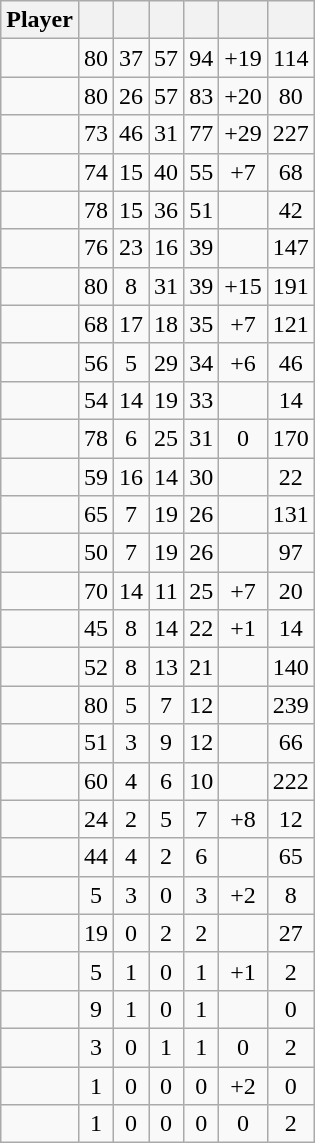<table class="wikitable sortable" style="text-align:center;">
<tr>
<th>Player</th>
<th></th>
<th></th>
<th></th>
<th></th>
<th data-sort-type="number"></th>
<th></th>
</tr>
<tr>
<td style="text-align:left;"></td>
<td>80</td>
<td>37</td>
<td>57</td>
<td>94</td>
<td>+19</td>
<td>114</td>
</tr>
<tr>
<td style="text-align:left;"></td>
<td>80</td>
<td>26</td>
<td>57</td>
<td>83</td>
<td>+20</td>
<td>80</td>
</tr>
<tr>
<td style="text-align:left;"></td>
<td>73</td>
<td>46</td>
<td>31</td>
<td>77</td>
<td>+29</td>
<td>227</td>
</tr>
<tr>
<td style="text-align:left;"></td>
<td>74</td>
<td>15</td>
<td>40</td>
<td>55</td>
<td>+7</td>
<td>68</td>
</tr>
<tr>
<td style="text-align:left;"></td>
<td>78</td>
<td>15</td>
<td>36</td>
<td>51</td>
<td></td>
<td>42</td>
</tr>
<tr>
<td style="text-align:left;"></td>
<td>76</td>
<td>23</td>
<td>16</td>
<td>39</td>
<td></td>
<td>147</td>
</tr>
<tr>
<td style="text-align:left;"></td>
<td>80</td>
<td>8</td>
<td>31</td>
<td>39</td>
<td>+15</td>
<td>191</td>
</tr>
<tr>
<td style="text-align:left;"></td>
<td>68</td>
<td>17</td>
<td>18</td>
<td>35</td>
<td>+7</td>
<td>121</td>
</tr>
<tr>
<td style="text-align:left;"></td>
<td>56</td>
<td>5</td>
<td>29</td>
<td>34</td>
<td>+6</td>
<td>46</td>
</tr>
<tr>
<td style="text-align:left;"></td>
<td>54</td>
<td>14</td>
<td>19</td>
<td>33</td>
<td></td>
<td>14</td>
</tr>
<tr>
<td style="text-align:left;"></td>
<td>78</td>
<td>6</td>
<td>25</td>
<td>31</td>
<td>0</td>
<td>170</td>
</tr>
<tr>
<td style="text-align:left;"></td>
<td>59</td>
<td>16</td>
<td>14</td>
<td>30</td>
<td></td>
<td>22</td>
</tr>
<tr>
<td style="text-align:left;"></td>
<td>65</td>
<td>7</td>
<td>19</td>
<td>26</td>
<td></td>
<td>131</td>
</tr>
<tr>
<td style="text-align:left;"></td>
<td>50</td>
<td>7</td>
<td>19</td>
<td>26</td>
<td></td>
<td>97</td>
</tr>
<tr>
<td style="text-align:left;"></td>
<td>70</td>
<td>14</td>
<td>11</td>
<td>25</td>
<td>+7</td>
<td>20</td>
</tr>
<tr>
<td style="text-align:left;"></td>
<td>45</td>
<td>8</td>
<td>14</td>
<td>22</td>
<td>+1</td>
<td>14</td>
</tr>
<tr>
<td style="text-align:left;"></td>
<td>52</td>
<td>8</td>
<td>13</td>
<td>21</td>
<td></td>
<td>140</td>
</tr>
<tr>
<td style="text-align:left;"></td>
<td>80</td>
<td>5</td>
<td>7</td>
<td>12</td>
<td></td>
<td>239</td>
</tr>
<tr>
<td style="text-align:left;"></td>
<td>51</td>
<td>3</td>
<td>9</td>
<td>12</td>
<td></td>
<td>66</td>
</tr>
<tr>
<td style="text-align:left;"></td>
<td>60</td>
<td>4</td>
<td>6</td>
<td>10</td>
<td></td>
<td>222</td>
</tr>
<tr>
<td style="text-align:left;"></td>
<td>24</td>
<td>2</td>
<td>5</td>
<td>7</td>
<td>+8</td>
<td>12</td>
</tr>
<tr>
<td style="text-align:left;"></td>
<td>44</td>
<td>4</td>
<td>2</td>
<td>6</td>
<td></td>
<td>65</td>
</tr>
<tr>
<td style="text-align:left;"></td>
<td>5</td>
<td>3</td>
<td>0</td>
<td>3</td>
<td>+2</td>
<td>8</td>
</tr>
<tr>
<td style="text-align:left;"></td>
<td>19</td>
<td>0</td>
<td>2</td>
<td>2</td>
<td></td>
<td>27</td>
</tr>
<tr>
<td style="text-align:left;"></td>
<td>5</td>
<td>1</td>
<td>0</td>
<td>1</td>
<td>+1</td>
<td>2</td>
</tr>
<tr>
<td style="text-align:left;"></td>
<td>9</td>
<td>1</td>
<td>0</td>
<td>1</td>
<td></td>
<td>0</td>
</tr>
<tr>
<td style="text-align:left;"></td>
<td>3</td>
<td>0</td>
<td>1</td>
<td>1</td>
<td>0</td>
<td>2</td>
</tr>
<tr>
<td style="text-align:left;"></td>
<td>1</td>
<td>0</td>
<td>0</td>
<td>0</td>
<td>+2</td>
<td>0</td>
</tr>
<tr>
<td style="text-align:left;"></td>
<td>1</td>
<td>0</td>
<td>0</td>
<td>0</td>
<td>0</td>
<td>2</td>
</tr>
</table>
